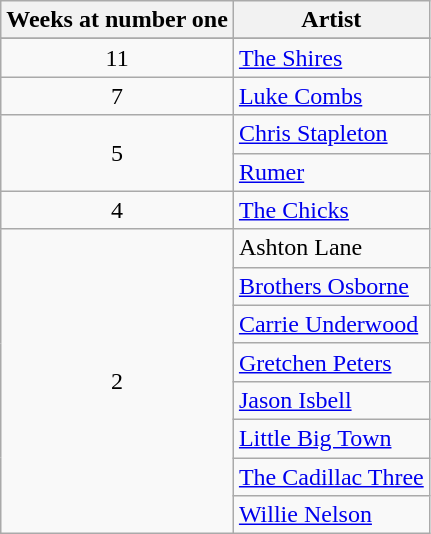<table class="wikitable plainrowheaders sortable">
<tr>
<th scope=col>Weeks at number one</th>
<th scope=col>Artist</th>
</tr>
<tr class=unsortable>
</tr>
<tr>
<td align="center">11</td>
<td><a href='#'>The Shires</a></td>
</tr>
<tr>
<td align="center">7</td>
<td><a href='#'>Luke Combs</a></td>
</tr>
<tr>
<td align="center" rowspan=2>5</td>
<td><a href='#'>Chris Stapleton</a></td>
</tr>
<tr>
<td><a href='#'>Rumer</a></td>
</tr>
<tr>
<td align="center">4</td>
<td><a href='#'>The Chicks</a></td>
</tr>
<tr>
<td align="center" rowspan=8>2</td>
<td>Ashton Lane</td>
</tr>
<tr>
<td><a href='#'>Brothers Osborne</a></td>
</tr>
<tr>
<td><a href='#'>Carrie Underwood</a></td>
</tr>
<tr>
<td><a href='#'>Gretchen Peters</a></td>
</tr>
<tr>
<td><a href='#'>Jason Isbell</a></td>
</tr>
<tr>
<td><a href='#'>Little Big Town</a></td>
</tr>
<tr>
<td><a href='#'>The Cadillac Three</a></td>
</tr>
<tr>
<td><a href='#'>Willie Nelson</a></td>
</tr>
</table>
